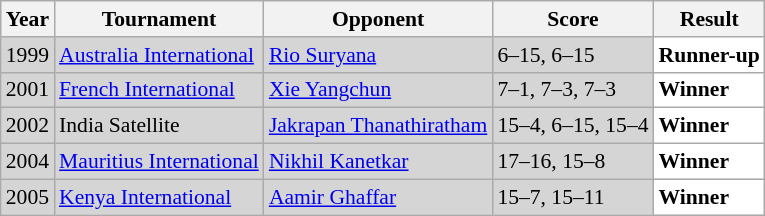<table class="sortable wikitable" style="font-size: 90%;">
<tr>
<th>Year</th>
<th>Tournament</th>
<th>Opponent</th>
<th>Score</th>
<th>Result</th>
</tr>
<tr style="background:#D5D5D5">
<td align="center">1999</td>
<td align="left"><a href='#'>Australia International</a></td>
<td align="left"> <a href='#'>Rio Suryana</a></td>
<td align="left">6–15, 6–15</td>
<td style="text-align:left; background:white"> <strong>Runner-up</strong></td>
</tr>
<tr style="background:#D5D5D5">
<td align="center">2001</td>
<td align="left"><a href='#'>French International</a></td>
<td align="left"> <a href='#'>Xie Yangchun</a></td>
<td align="left">7–1, 7–3, 7–3</td>
<td style="text-align:left; background:white"> <strong>Winner</strong></td>
</tr>
<tr style="background:#D5D5D5">
<td align="center">2002</td>
<td align="left">India Satellite</td>
<td align="left"> <a href='#'>Jakrapan Thanathiratham</a></td>
<td align="left">15–4, 6–15, 15–4</td>
<td style="text-align:left; background:white"> <strong>Winner</strong></td>
</tr>
<tr style="background:#D5D5D5">
<td align="center">2004</td>
<td align="left"><a href='#'>Mauritius International</a></td>
<td align="left"> <a href='#'>Nikhil Kanetkar</a></td>
<td align="left">17–16, 15–8</td>
<td style="text-align:left; background:white"> <strong>Winner</strong></td>
</tr>
<tr style="background:#D5D5D5">
<td align="center">2005</td>
<td align="left"><a href='#'>Kenya International</a></td>
<td align="left"> <a href='#'>Aamir Ghaffar</a></td>
<td align="left">15–7, 15–11</td>
<td style="text-align:left; background:white"> <strong>Winner</strong></td>
</tr>
</table>
